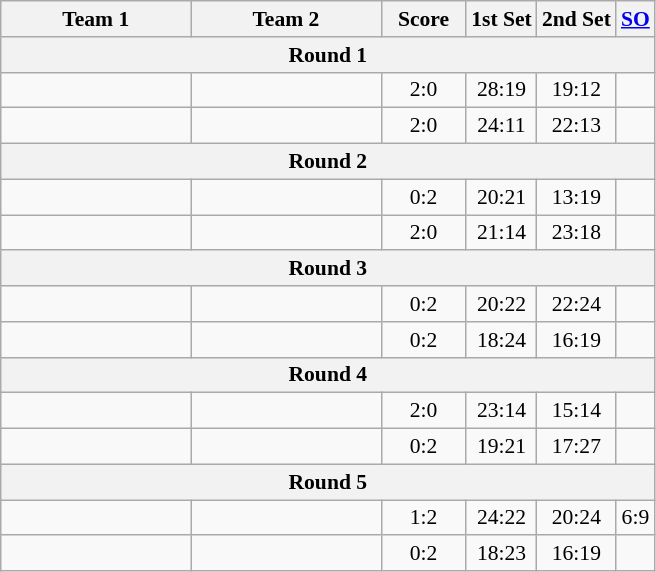<table class="wikitable" style="text-align: center; font-size:90% ">
<tr>
<th align="right" width="120">Team 1</th>
<th align="left" width="120">Team 2</th>
<th width="50">Score</th>
<th>1st Set</th>
<th>2nd Set</th>
<th><a href='#'>SO</a></th>
</tr>
<tr>
<th colspan="6">Round 1</th>
</tr>
<tr>
<td align="right"></td>
<td align="left"></td>
<td align="center">2:0</td>
<td>28:19</td>
<td>19:12</td>
<td></td>
</tr>
<tr>
<td align="right"></td>
<td align="left"></td>
<td align="center">2:0</td>
<td>24:11</td>
<td>22:13</td>
<td></td>
</tr>
<tr>
<th colspan="6">Round 2</th>
</tr>
<tr>
<td align="right"></td>
<td align="left"></td>
<td align="center">0:2</td>
<td>20:21</td>
<td>13:19</td>
<td></td>
</tr>
<tr>
<td align="right"></td>
<td align="left"></td>
<td align="center">2:0</td>
<td>21:14</td>
<td>23:18</td>
<td></td>
</tr>
<tr>
<th colspan="6">Round 3</th>
</tr>
<tr>
<td align="right"></td>
<td align="left"></td>
<td align="center">0:2</td>
<td>20:22</td>
<td>22:24</td>
<td></td>
</tr>
<tr>
<td align="right"></td>
<td align="left"></td>
<td align="center">0:2</td>
<td>18:24</td>
<td>16:19</td>
<td></td>
</tr>
<tr>
<th colspan="6">Round 4</th>
</tr>
<tr>
<td align="right"></td>
<td align="left"></td>
<td align="center">2:0</td>
<td>23:14</td>
<td>15:14</td>
<td></td>
</tr>
<tr>
<td align="right"></td>
<td align="left"></td>
<td align="center">0:2</td>
<td>19:21</td>
<td>17:27</td>
<td></td>
</tr>
<tr>
<th colspan="6">Round 5</th>
</tr>
<tr>
<td align="right"></td>
<td align="left"></td>
<td align="center">1:2</td>
<td>24:22</td>
<td>20:24</td>
<td>6:9</td>
</tr>
<tr>
<td align="right"></td>
<td align="left"></td>
<td align="center">0:2</td>
<td>18:23</td>
<td>16:19</td>
<td></td>
</tr>
</table>
